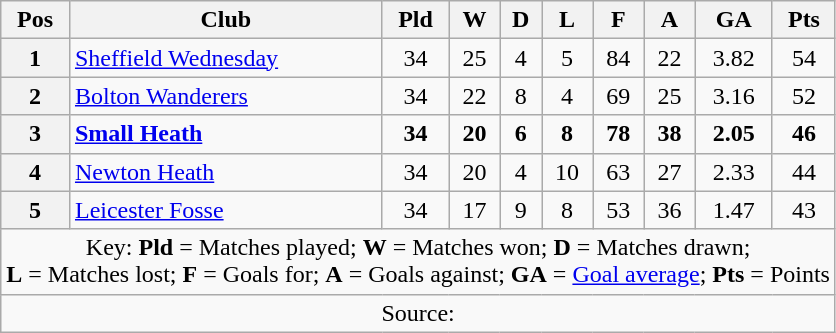<table class="wikitable" style="text-align:center">
<tr>
<th scope=col>Pos</th>
<th scope=col>Club</th>
<th scope=col>Pld</th>
<th scope=col>W</th>
<th scope=col>D</th>
<th scope=col>L</th>
<th scope=col>F</th>
<th scope=col>A</th>
<th scope=col>GA</th>
<th scope=col>Pts</th>
</tr>
<tr>
<th scope=row>1</th>
<td style=text-align:left><a href='#'>Sheffield Wednesday</a></td>
<td>34</td>
<td>25</td>
<td>4</td>
<td>5</td>
<td>84</td>
<td>22</td>
<td>3.82</td>
<td>54</td>
</tr>
<tr>
<th scope=row>2</th>
<td style=text-align:left><a href='#'>Bolton Wanderers</a></td>
<td>34</td>
<td>22</td>
<td>8</td>
<td>4</td>
<td>69</td>
<td>25</td>
<td>3.16</td>
<td>52</td>
</tr>
<tr style=font-weight:bold>
<th scope=row>3</th>
<td style=text-align:left><a href='#'>Small Heath</a></td>
<td>34</td>
<td>20</td>
<td>6</td>
<td>8</td>
<td>78</td>
<td>38</td>
<td>2.05</td>
<td>46</td>
</tr>
<tr>
<th scope=row>4</th>
<td style=text-align:left><a href='#'>Newton Heath</a></td>
<td>34</td>
<td>20</td>
<td>4</td>
<td>10</td>
<td>63</td>
<td>27</td>
<td>2.33</td>
<td>44</td>
</tr>
<tr>
<th scope=row>5</th>
<td style=text-align:left><a href='#'>Leicester Fosse</a></td>
<td>34</td>
<td>17</td>
<td>9</td>
<td>8</td>
<td>53</td>
<td>36</td>
<td>1.47</td>
<td>43</td>
</tr>
<tr>
<td colspan=10>Key: <strong>Pld</strong> = Matches played; <strong>W</strong> = Matches won; <strong>D</strong> = Matches drawn;<br><strong>L</strong> = Matches lost; <strong>F</strong> = Goals for; <strong>A</strong> = Goals against; <strong>GA</strong> = <a href='#'>Goal average</a>; <strong>Pts</strong> = Points</td>
</tr>
<tr>
<td colspan=10>Source:</td>
</tr>
</table>
